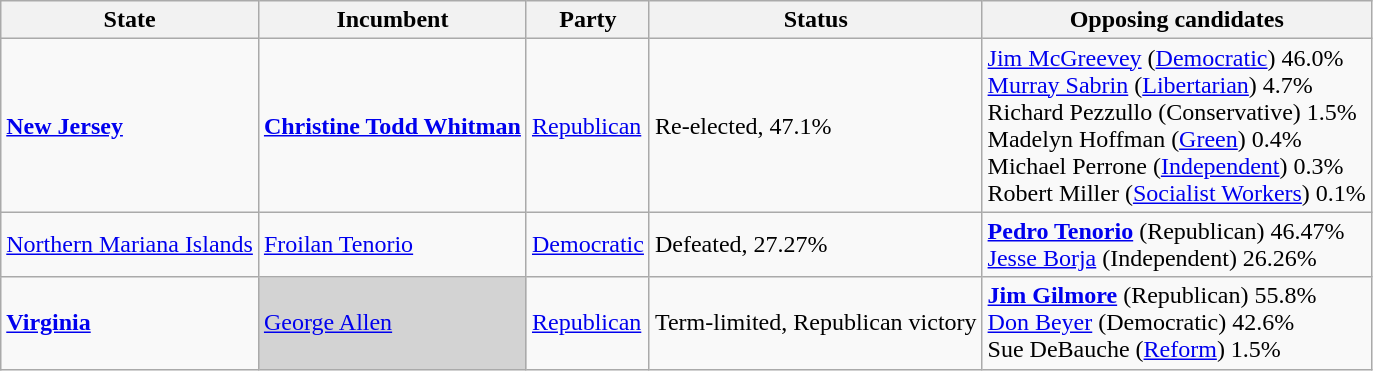<table class="wikitable">
<tr>
<th>State</th>
<th>Incumbent</th>
<th>Party</th>
<th>Status</th>
<th>Opposing candidates</th>
</tr>
<tr>
<td><strong><a href='#'>New Jersey</a></strong></td>
<td><strong><a href='#'>Christine Todd Whitman</a></strong></td>
<td><a href='#'>Republican</a></td>
<td>Re-elected, 47.1%</td>
<td><a href='#'>Jim McGreevey</a> (<a href='#'>Democratic</a>) 46.0%<br><a href='#'>Murray Sabrin</a> (<a href='#'>Libertarian</a>) 4.7%<br>Richard Pezzullo (Conservative) 1.5%<br>Madelyn Hoffman (<a href='#'>Green</a>) 0.4%<br>Michael Perrone (<a href='#'>Independent</a>) 0.3%<br>Robert Miller (<a href='#'>Socialist Workers</a>) 0.1%</td>
</tr>
<tr>
<td><a href='#'>Northern Mariana Islands</a></td>
<td><a href='#'>Froilan Tenorio</a></td>
<td><a href='#'>Democratic</a></td>
<td>Defeated, 27.27%</td>
<td><strong><a href='#'>Pedro Tenorio</a></strong> (Republican) 46.47%<br> <a href='#'>Jesse Borja</a> (Independent) 26.26%</td>
</tr>
<tr>
<td><strong><a href='#'>Virginia</a></strong></td>
<td bgcolor="lightgrey"><a href='#'>George Allen</a></td>
<td><a href='#'>Republican</a></td>
<td>Term-limited, Republican victory</td>
<td><strong><a href='#'>Jim Gilmore</a></strong> (Republican) 55.8%<br><a href='#'>Don Beyer</a> (Democratic) 42.6%<br>Sue DeBauche (<a href='#'>Reform</a>) 1.5%</td>
</tr>
</table>
